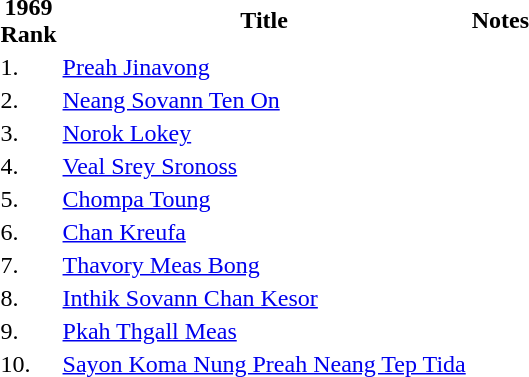<table>
<tr>
<th>1969<br>Rank</th>
<th>Title</th>
<th>Notes</th>
</tr>
<tr>
<td>1.</td>
<td><a href='#'>Preah Jinavong</a></td>
<td></td>
</tr>
<tr>
<td>2.</td>
<td><a href='#'>Neang Sovann Ten On</a></td>
<td></td>
</tr>
<tr>
<td>3.</td>
<td><a href='#'>Norok Lokey</a></td>
<td></td>
</tr>
<tr>
<td>4.</td>
<td><a href='#'>Veal Srey Sronoss</a></td>
<td></td>
</tr>
<tr>
<td>5.</td>
<td><a href='#'>Chompa Toung</a></td>
<td></td>
</tr>
<tr>
<td>6.</td>
<td><a href='#'>Chan Kreufa</a></td>
<td></td>
</tr>
<tr>
<td>7.</td>
<td><a href='#'>Thavory Meas Bong</a></td>
<td></td>
</tr>
<tr>
<td>8.</td>
<td><a href='#'>Inthik Sovann Chan Kesor</a></td>
<td></td>
</tr>
<tr>
<td>9.</td>
<td><a href='#'>Pkah Thgall Meas</a></td>
<td></td>
</tr>
<tr>
<td>10.</td>
<td><a href='#'>Sayon Koma Nung Preah Neang Tep Tida</a></td>
<td></td>
</tr>
</table>
